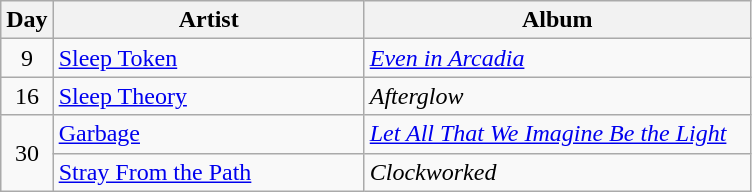<table class="wikitable" id="table_April">
<tr>
<th style="width:20px;">Day</th>
<th style="width:200px;">Artist</th>
<th style="width:250px;">Album</th>
</tr>
<tr>
<td style="text-align:center;" rowspan="1">9</td>
<td><a href='#'>Sleep Token</a></td>
<td><em><a href='#'>Even in Arcadia</a></em></td>
</tr>
<tr>
<td style="text-align:center;" rowspan="1">16</td>
<td><a href='#'>Sleep Theory</a></td>
<td><em>Afterglow</em></td>
</tr>
<tr>
<td style="text-align:center;" rowspan="2">30</td>
<td><a href='#'>Garbage</a></td>
<td><em><a href='#'>Let All That We Imagine Be the Light</a></em></td>
</tr>
<tr>
<td><a href='#'>Stray From the Path</a></td>
<td><em>Clockworked</em></td>
</tr>
</table>
